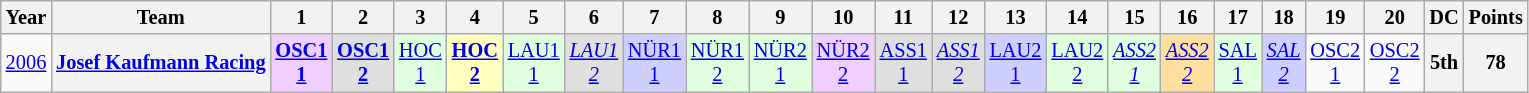<table class="wikitable" style="text-align:center; font-size:85%">
<tr>
<th>Year</th>
<th>Team</th>
<th>1</th>
<th>2</th>
<th>3</th>
<th>4</th>
<th>5</th>
<th>6</th>
<th>7</th>
<th>8</th>
<th>9</th>
<th>10</th>
<th>11</th>
<th>12</th>
<th>13</th>
<th>14</th>
<th>15</th>
<th>16</th>
<th>17</th>
<th>18</th>
<th>19</th>
<th>20</th>
<th>DC</th>
<th>Points</th>
</tr>
<tr>
<td><a href='#'>2006</a></td>
<th nowrap><a href='#'>Josef Kaufmann Racing</a></th>
<td style="background:#EFCFFF;"><strong><a href='#'>OSC1<br>1</a></strong><br></td>
<td style="background:#DFDFDF;"><strong><a href='#'>OSC1<br>2</a></strong><br></td>
<td style="background:#DFFFDF;"><a href='#'>HOC<br>1</a><br></td>
<td style="background:#FFFFBF;"><strong><a href='#'>HOC<br>2</a></strong><br></td>
<td style="background:#DFFFDF;"><a href='#'>LAU1<br>1</a><br></td>
<td style="background:#DFDFDF;"><em><a href='#'>LAU1<br>2</a></em><br></td>
<td style="background:#CFCFFF;"><a href='#'>NÜR1<br>1</a><br></td>
<td style="background:#DFFFDF;"><a href='#'>NÜR1<br>2</a><br></td>
<td style="background:#DFFFDF;"><a href='#'>NÜR2<br>1</a><br></td>
<td style="background:#EFCFFF;"><a href='#'>NÜR2<br>2</a><br></td>
<td style="background:#DFDFDF;"><a href='#'>ASS1<br>1</a><br></td>
<td style="background:#DFDFDF;"><em><a href='#'>ASS1<br>2</a></em><br></td>
<td style="background:#CFCFFF;"><a href='#'>LAU2<br>1</a><br></td>
<td style="background:#DFFFDF;"><a href='#'>LAU2<br>2</a><br></td>
<td style="background:#DFFFDF;"><em><a href='#'>ASS2<br>1</a></em><br></td>
<td style="background:#FFDF9F;"><em><a href='#'>ASS2<br>2</a></em><br></td>
<td style="background:#DFFFDF;"><a href='#'>SAL<br>1</a><br></td>
<td style="background:#CFCFFF;"><em><a href='#'>SAL<br>2</a></em><br></td>
<td><a href='#'>OSC2<br>1</a></td>
<td><a href='#'>OSC2<br>2</a></td>
<th>5th</th>
<th>78</th>
</tr>
</table>
